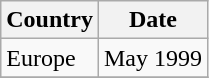<table class="wikitable">
<tr>
<th>Country</th>
<th>Date</th>
</tr>
<tr>
<td>Europe</td>
<td>May 1999</td>
</tr>
<tr>
</tr>
</table>
